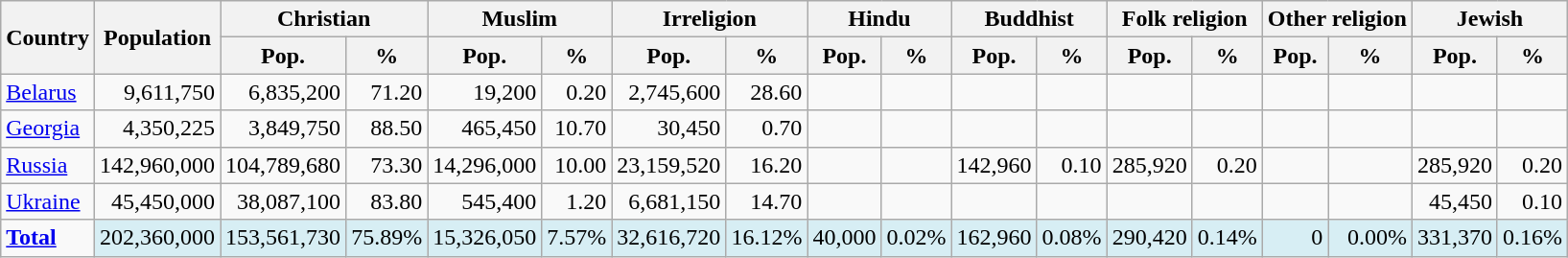<table class="wikitable sortable">
<tr>
<th rowspan="2">Country<noinclude></noinclude></th>
<th rowspan="2" data-sort-type="number">Population</th>
<th colspan="2" data-sort-type="number">Christian</th>
<th colspan="2" data-sort-type="number">Muslim</th>
<th colspan="2" data-sort-type="number">Irreligion</th>
<th colspan="2" data-sort-type="number">Hindu</th>
<th colspan="2" data-sort-type="number">Buddhist</th>
<th colspan="2" data-sort-type="number">Folk religion</th>
<th colspan="2" data-sort-type="number">Other religion</th>
<th colspan="2" data-sort-type="number">Jewish</th>
</tr>
<tr>
<th>Pop.</th>
<th>%</th>
<th>Pop.</th>
<th>%</th>
<th>Pop.</th>
<th>%</th>
<th>Pop.</th>
<th>%</th>
<th>Pop.</th>
<th>%</th>
<th>Pop.</th>
<th>%</th>
<th>Pop.</th>
<th>%</th>
<th>Pop.</th>
<th>%</th>
</tr>
<tr style="text-align:right">
<td style="text-align:left"> <a href='#'>Belarus</a></td>
<td>9,611,750</td>
<td>6,835,200</td>
<td>71.20</td>
<td>19,200</td>
<td>0.20</td>
<td>2,745,600</td>
<td>28.60</td>
<td></td>
<td></td>
<td></td>
<td></td>
<td></td>
<td></td>
<td></td>
<td></td>
<td></td>
<td></td>
</tr>
<tr style="text-align:right">
<td style="text-align:left"> <a href='#'>Georgia</a></td>
<td>4,350,225</td>
<td>3,849,750</td>
<td>88.50</td>
<td>465,450</td>
<td>10.70</td>
<td>30,450</td>
<td>0.70</td>
<td></td>
<td></td>
<td></td>
<td></td>
<td></td>
<td></td>
<td></td>
<td></td>
<td></td>
<td></td>
</tr>
<tr style="text-align:right">
<td style="text-align:left"> <a href='#'>Russia</a></td>
<td>142,960,000</td>
<td>104,789,680</td>
<td>73.30</td>
<td>14,296,000</td>
<td>10.00</td>
<td>23,159,520</td>
<td>16.20</td>
<td></td>
<td></td>
<td>142,960</td>
<td>0.10</td>
<td>285,920</td>
<td>0.20</td>
<td></td>
<td></td>
<td>285,920</td>
<td>0.20</td>
</tr>
<tr style="text-align:right">
<td style="text-align:left"> <a href='#'>Ukraine</a></td>
<td>45,450,000</td>
<td>38,087,100</td>
<td>83.80</td>
<td>545,400</td>
<td>1.20</td>
<td>6,681,150</td>
<td>14.70</td>
<td></td>
<td></td>
<td></td>
<td></td>
<td></td>
<td></td>
<td></td>
<td></td>
<td>45,450</td>
<td>0.10</td>
</tr>
<tr style="text-align:right">
<td style="text-align:left" class="unsortable" style="background:#D7EEF4"><strong><a href='#'>Total</a></strong></td>
<td class="unsortable" style="background:#D7EEF4">202,360,000</td>
<td class="unsortable" style="background:#D7EEF4">153,561,730</td>
<td class="unsortable" style="background:#D7EEF4">75.89%</td>
<td class="unsortable" style="background:#D7EEF4">15,326,050</td>
<td class="unsortable" style="background:#D7EEF4">7.57%</td>
<td class="unsortable" style="background:#D7EEF4">32,616,720</td>
<td class="unsortable" style="background:#D7EEF4">16.12%</td>
<td class="unsortable" style="background:#D7EEF4">40,000</td>
<td class="unsortable" style="background:#D7EEF4">0.02%</td>
<td class="unsortable" style="background:#D7EEF4">162,960</td>
<td class="unsortable" style="background:#D7EEF4">0.08%</td>
<td class="unsortable" style="background:#D7EEF4">290,420</td>
<td class="unsortable" style="background:#D7EEF4">0.14%</td>
<td class="unsortable" style="background:#D7EEF4">0</td>
<td class="unsortable" style="background:#D7EEF4">0.00%</td>
<td class="unsortable" style="background:#D7EEF4">331,370</td>
<td class="unsortable" style="background:#D7EEF4">0.16%</td>
</tr>
</table>
